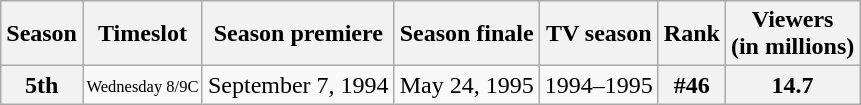<table class="wikitable">
<tr>
<th>Season</th>
<th>Timeslot</th>
<th>Season premiere</th>
<th>Season finale</th>
<th>TV season</th>
<th>Rank</th>
<th>Viewers<br>(in millions)</th>
</tr>
<tr>
<th>5th</th>
<th style="background:#F9F9F9;font-size:11px;font-weight:normal;text-align:left;line-height:110%">Wednesday 8/9C</th>
<td>September 7, 1994</td>
<td>May 24, 1995</td>
<td>1994–1995</td>
<th style="text-align:center">#46</th>
<th style="text-align:center">14.7</th>
</tr>
</table>
